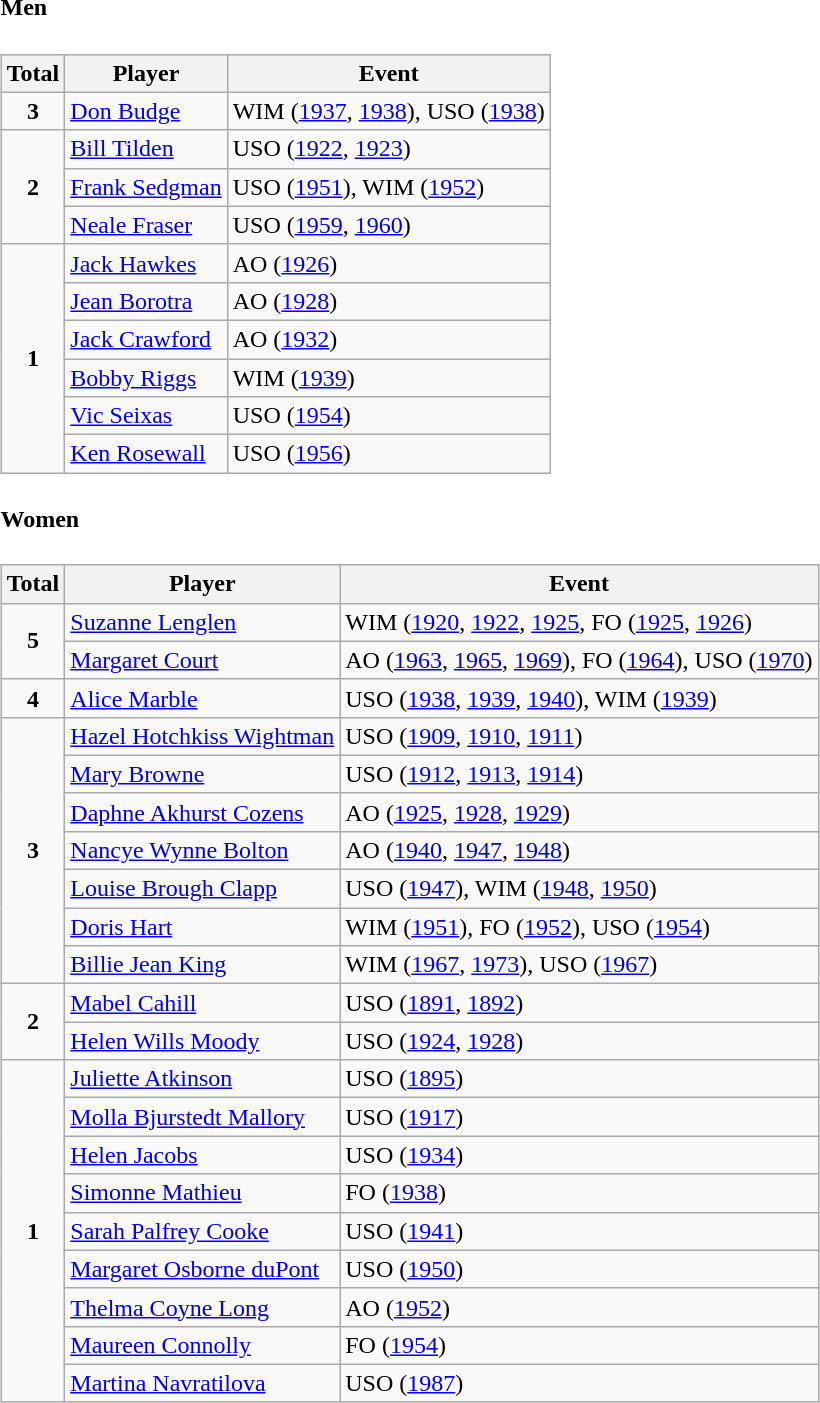<table>
<tr style="vertical-align:top">
<td><br><h4>Men</h4><table class="wikitable">
<tr>
<th scope="col">Total</th>
<th scope="col">Player</th>
<th scope="col">Event</th>
</tr>
<tr>
<td style="text-align:center;"><strong>3</strong></td>
<td> <a href='#'>Don Budge</a></td>
<td>WIM (<a href='#'>1937</a>, <a href='#'>1938</a>), USO (<a href='#'>1938</a>)</td>
</tr>
<tr>
<td rowspan="3" style="text-align:center;"><strong>2</strong></td>
<td> <a href='#'>Bill Tilden</a></td>
<td>USO (<a href='#'>1922</a>, <a href='#'>1923</a>)</td>
</tr>
<tr>
<td> <a href='#'>Frank Sedgman</a></td>
<td>USO (<a href='#'>1951</a>), WIM (<a href='#'>1952</a>)</td>
</tr>
<tr>
<td> <a href='#'>Neale Fraser</a></td>
<td>USO (<a href='#'>1959</a>, <a href='#'>1960</a>)</td>
</tr>
<tr>
<td rowspan="6" style="text-align:center;"><strong>1</strong></td>
<td> <a href='#'>Jack Hawkes</a></td>
<td>AO (<a href='#'>1926</a>)</td>
</tr>
<tr>
<td> <a href='#'>Jean Borotra</a></td>
<td>AO (<a href='#'>1928</a>)</td>
</tr>
<tr>
<td> <a href='#'>Jack Crawford</a></td>
<td>AO (<a href='#'>1932</a>)</td>
</tr>
<tr>
<td> <a href='#'>Bobby Riggs</a></td>
<td>WIM (<a href='#'>1939</a>)</td>
</tr>
<tr>
<td> <a href='#'>Vic Seixas</a></td>
<td>USO (<a href='#'>1954</a>)</td>
</tr>
<tr>
<td> <a href='#'>Ken Rosewall</a></td>
<td>USO (<a href='#'>1956</a>)</td>
</tr>
</table>
<h4>Women</h4><table class="wikitable sticky-table-row1">
<tr>
<th scope="col">Total</th>
<th scope="col">Player</th>
<th scope="col">Event</th>
</tr>
<tr>
<td style="text-align:center;" rowspan=2><strong>5</strong></td>
<td> <a href='#'>Suzanne Lenglen</a></td>
<td>WIM (<a href='#'>1920</a>, <a href='#'>1922</a>, <a href='#'>1925</a>, FO (<a href='#'>1925</a>, <a href='#'>1926</a>)</td>
</tr>
<tr>
<td> <a href='#'>Margaret Court</a></td>
<td>AO (<a href='#'>1963</a>, <a href='#'>1965</a>, <a href='#'>1969</a>), FO (<a href='#'>1964</a>), USO (<a href='#'>1970</a>)</td>
</tr>
<tr>
<td style="text-align:center;"><strong>4</strong></td>
<td> <a href='#'>Alice Marble</a></td>
<td>USO (<a href='#'>1938</a>, <a href='#'>1939</a>, <a href='#'>1940</a>), WIM (<a href='#'>1939</a>)</td>
</tr>
<tr>
<td style="text-align:center;" rowspan=7><strong>3</strong></td>
<td> <a href='#'>Hazel Hotchkiss Wightman</a></td>
<td>USO (<a href='#'>1909</a>, <a href='#'>1910</a>, <a href='#'>1911</a>)</td>
</tr>
<tr>
<td> <a href='#'>Mary Browne</a></td>
<td>USO (<a href='#'>1912</a>, <a href='#'>1913</a>, <a href='#'>1914</a>)</td>
</tr>
<tr>
<td> <a href='#'>Daphne Akhurst Cozens</a></td>
<td>AO (<a href='#'>1925</a>, <a href='#'>1928</a>, <a href='#'>1929</a>)</td>
</tr>
<tr>
<td> <a href='#'>Nancye Wynne Bolton</a></td>
<td>AO (<a href='#'>1940</a>, <a href='#'>1947</a>, <a href='#'>1948</a>)</td>
</tr>
<tr>
<td> <a href='#'>Louise Brough Clapp</a></td>
<td>USO (<a href='#'>1947</a>), WIM (<a href='#'>1948</a>, <a href='#'>1950</a>)</td>
</tr>
<tr>
<td> <a href='#'>Doris Hart</a></td>
<td>WIM (<a href='#'>1951</a>), FO (<a href='#'>1952</a>), USO (<a href='#'>1954</a>)</td>
</tr>
<tr>
<td> <a href='#'>Billie Jean King</a></td>
<td>WIM (<a href='#'>1967</a>, <a href='#'>1973</a>), USO (<a href='#'>1967</a>)</td>
</tr>
<tr>
<td style="text-align:center;" rowspan=2><strong>2</strong></td>
<td> <a href='#'>Mabel Cahill</a></td>
<td>USO (<a href='#'>1891</a>, <a href='#'>1892</a>)</td>
</tr>
<tr>
<td> <a href='#'>Helen Wills Moody</a></td>
<td>USO (<a href='#'>1924</a>, <a href='#'>1928</a>)</td>
</tr>
<tr>
<td style="text-align:center" rowspan=10><strong>1</strong></td>
<td> <a href='#'>Juliette Atkinson</a></td>
<td>USO (<a href='#'>1895</a>)</td>
</tr>
<tr>
<td> <a href='#'>Molla Bjurstedt Mallory</a></td>
<td>USO (<a href='#'>1917</a>)</td>
</tr>
<tr>
<td> <a href='#'>Helen Jacobs</a></td>
<td>USO (<a href='#'>1934</a>)</td>
</tr>
<tr>
<td> <a href='#'>Simonne Mathieu</a></td>
<td>FO (<a href='#'>1938</a>)</td>
</tr>
<tr>
<td> <a href='#'>Sarah Palfrey Cooke</a></td>
<td>USO (<a href='#'>1941</a>)</td>
</tr>
<tr>
<td> <a href='#'>Margaret Osborne duPont</a></td>
<td>USO (<a href='#'>1950</a>)</td>
</tr>
<tr>
<td> <a href='#'>Thelma Coyne Long</a></td>
<td>AO (<a href='#'>1952</a>)</td>
</tr>
<tr>
<td> <a href='#'>Maureen Connolly</a></td>
<td>FO (<a href='#'>1954</a>)</td>
</tr>
<tr>
<td> <a href='#'>Martina Navratilova</a></td>
<td>USO (<a href='#'>1987</a>)</td>
</tr>
</table>
</td>
</tr>
</table>
